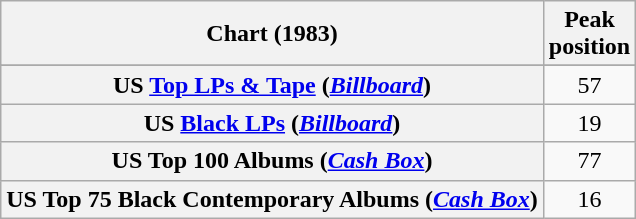<table class="wikitable sortable plainrowheaders" style="text-align:center">
<tr>
<th scope="col">Chart (1983)</th>
<th scope="col">Peak<br>position</th>
</tr>
<tr>
</tr>
<tr>
</tr>
<tr>
<th scope="row">US <a href='#'>Top LPs & Tape</a> (<em><a href='#'>Billboard</a></em>)</th>
<td>57</td>
</tr>
<tr>
<th scope="row">US <a href='#'>Black LPs</a> (<em><a href='#'>Billboard</a></em>)</th>
<td>19</td>
</tr>
<tr>
<th scope="row">US Top 100 Albums (<em><a href='#'>Cash Box</a></em>)</th>
<td>77</td>
</tr>
<tr>
<th scope="row">US Top 75 Black Contemporary Albums (<em><a href='#'>Cash Box</a></em>)</th>
<td>16</td>
</tr>
</table>
